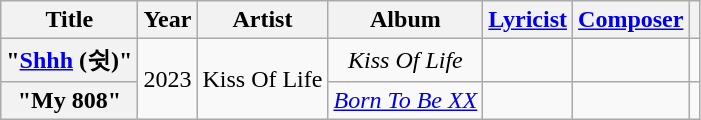<table class="wikitable plainrowheaders" style="text-align:center">
<tr>
<th scope="col">Title</th>
<th scope="col">Year</th>
<th scope="col">Artist</th>
<th scope="col">Album</th>
<th scope="col"><a href='#'>Lyricist</a></th>
<th scope="col"><a href='#'>Composer</a></th>
<th scope="col" class="unsortable"></th>
</tr>
<tr>
<th scope="row">"<a href='#'>Shhh</a> (쉿)"</th>
<td rowspan="2">2023</td>
<td rowspan="2">Kiss Of Life</td>
<td><em>Kiss Of Life</em></td>
<td></td>
<td></td>
<td></td>
</tr>
<tr>
<th scope="row">"My 808"</th>
<td><em><a href='#'>Born To Be XX</a></em></td>
<td></td>
<td></td>
<td></td>
</tr>
</table>
